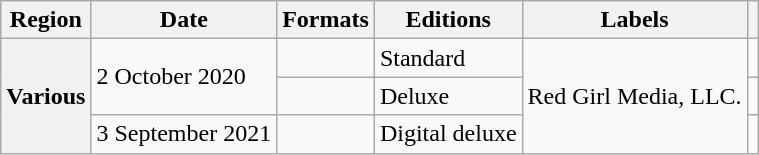<table class="wikitable plainrowheaders">
<tr>
<th scope="col">Region</th>
<th scope="col">Date</th>
<th scope="col">Formats</th>
<th scope="col">Editions</th>
<th scope="col">Labels</th>
<th scope="col"></th>
</tr>
<tr>
<th scope="row" rowspan="3">Various</th>
<td rowspan="2">2 October 2020</td>
<td></td>
<td>Standard</td>
<td rowspan="3">Red Girl Media, LLC.</td>
<td style="text-align:center;"></td>
</tr>
<tr>
<td></td>
<td>Deluxe</td>
<td style="text-align:center;"></td>
</tr>
<tr>
<td>3 September 2021</td>
<td></td>
<td>Digital deluxe</td>
<td style="text-align:center;"></td>
</tr>
</table>
